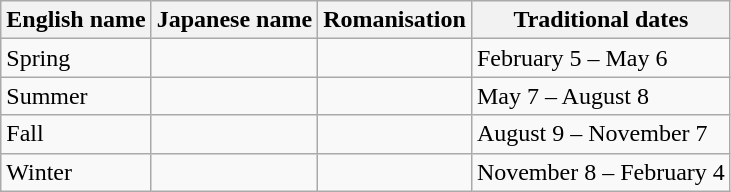<table class=wikitable>
<tr>
<th>English name</th>
<th>Japanese name</th>
<th>Romanisation</th>
<th>Traditional dates</th>
</tr>
<tr>
<td>Spring</td>
<td></td>
<td></td>
<td>February 5 – May 6</td>
</tr>
<tr>
<td>Summer</td>
<td></td>
<td></td>
<td>May 7 – August 8</td>
</tr>
<tr>
<td>Fall</td>
<td></td>
<td></td>
<td>August 9 – November 7</td>
</tr>
<tr>
<td>Winter</td>
<td></td>
<td></td>
<td>November 8 – February 4</td>
</tr>
</table>
